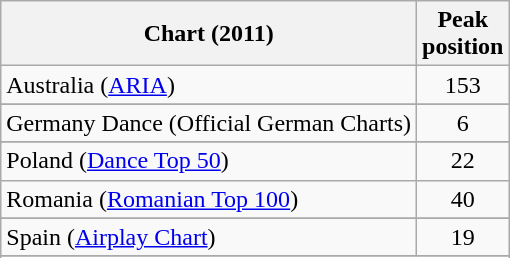<table class="wikitable sortable">
<tr>
<th>Chart (2011)</th>
<th>Peak<br>position</th>
</tr>
<tr>
<td>Australia (<a href='#'>ARIA</a>)</td>
<td style="text-align:center;">153</td>
</tr>
<tr>
</tr>
<tr>
</tr>
<tr>
</tr>
<tr>
</tr>
<tr>
</tr>
<tr>
<td>Germany Dance (Official German Charts)</td>
<td style="text-align:center;">6</td>
</tr>
<tr>
</tr>
<tr>
</tr>
<tr>
</tr>
<tr>
</tr>
<tr>
<td>Poland (<a href='#'>Dance Top 50</a>)</td>
<td align="center">22</td>
</tr>
<tr>
<td>Romania (<a href='#'>Romanian Top 100</a>)</td>
<td style="text-align:center;">40</td>
</tr>
<tr>
</tr>
<tr>
</tr>
<tr>
<td>Spain (<a href='#'>Airplay Chart</a>)</td>
<td style="text-align:center;">19</td>
</tr>
<tr>
</tr>
<tr>
</tr>
<tr>
</tr>
<tr>
</tr>
<tr>
</tr>
<tr>
</tr>
</table>
